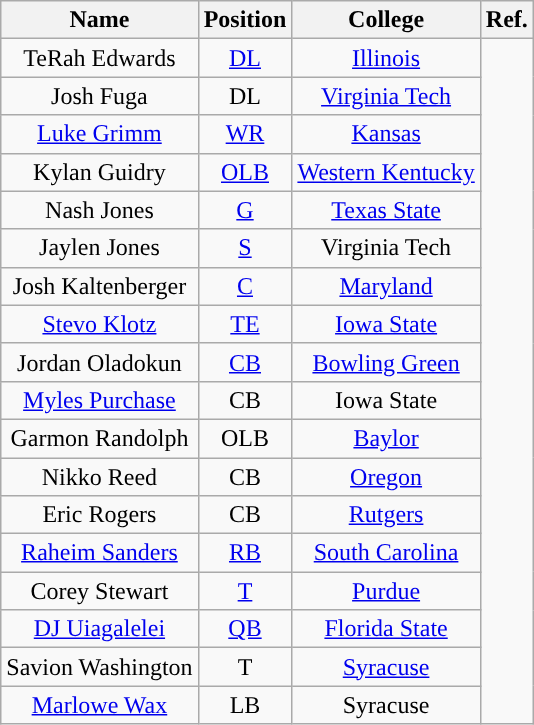<table class="wikitable" style="text-align:center">
<tr>
<th>Name</th>
<th>Position</th>
<th>College</th>
<th>Ref.</th>
</tr>
<tr>
<td>TeRah Edwards</td>
<td><a href='#'>DL</a></td>
<td><a href='#'>Illinois</a></td>
<td rowspan="18"></td>
</tr>
<tr>
<td>Josh Fuga</td>
<td>DL</td>
<td><a href='#'>Virginia Tech</a></td>
</tr>
<tr>
<td><a href='#'>Luke Grimm</a></td>
<td><a href='#'>WR</a></td>
<td><a href='#'>Kansas</a></td>
</tr>
<tr>
<td>Kylan Guidry</td>
<td><a href='#'>OLB</a></td>
<td><a href='#'>Western Kentucky</a></td>
</tr>
<tr>
<td>Nash Jones</td>
<td><a href='#'>G</a></td>
<td><a href='#'>Texas State</a></td>
</tr>
<tr>
<td>Jaylen Jones</td>
<td><a href='#'>S</a></td>
<td>Virginia Tech</td>
</tr>
<tr>
<td>Josh Kaltenberger</td>
<td><a href='#'>C</a></td>
<td><a href='#'>Maryland</a></td>
</tr>
<tr>
<td><a href='#'>Stevo Klotz</a></td>
<td><a href='#'>TE</a></td>
<td><a href='#'>Iowa State</a></td>
</tr>
<tr>
<td>Jordan Oladokun</td>
<td><a href='#'>CB</a></td>
<td><a href='#'>Bowling Green</a></td>
</tr>
<tr>
<td><a href='#'>Myles Purchase</a></td>
<td>CB</td>
<td>Iowa State</td>
</tr>
<tr>
<td>Garmon Randolph</td>
<td>OLB</td>
<td><a href='#'>Baylor</a></td>
</tr>
<tr>
<td>Nikko Reed</td>
<td>CB</td>
<td><a href='#'>Oregon</a></td>
</tr>
<tr>
<td>Eric Rogers</td>
<td>CB</td>
<td><a href='#'>Rutgers</a></td>
</tr>
<tr>
<td><a href='#'>Raheim Sanders</a></td>
<td><a href='#'>RB</a></td>
<td><a href='#'>South Carolina</a></td>
</tr>
<tr>
<td>Corey Stewart</td>
<td><a href='#'>T</a></td>
<td><a href='#'>Purdue</a></td>
</tr>
<tr>
<td><a href='#'>DJ Uiagalelei</a></td>
<td><a href='#'>QB</a></td>
<td><a href='#'>Florida State</a></td>
</tr>
<tr>
<td>Savion Washington</td>
<td>T</td>
<td><a href='#'>Syracuse</a></td>
</tr>
<tr>
<td><a href='#'>Marlowe Wax</a></td>
<td>LB</td>
<td>Syracuse</td>
</tr>
</table>
